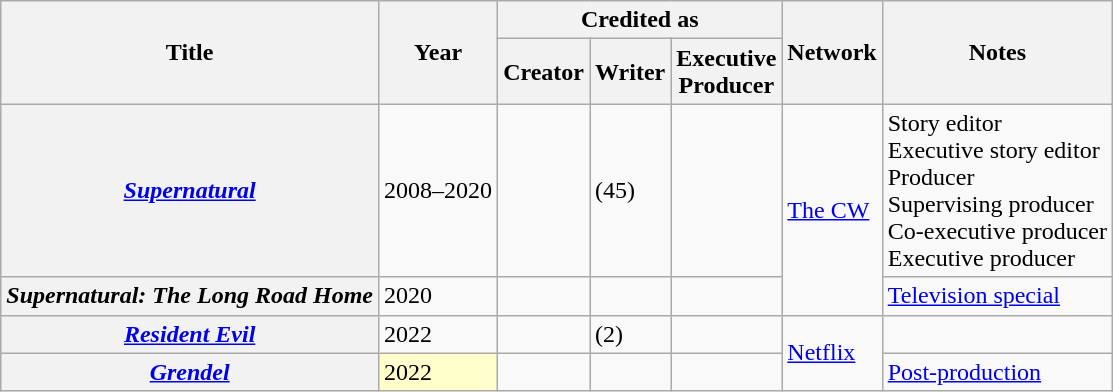<table class="wikitable plainrowheaders sortable">
<tr>
<th rowspan="2" scope="col">Title</th>
<th rowspan="2" scope="col">Year</th>
<th colspan="3" scope="col">Credited as</th>
<th rowspan="2" scope="col">Network</th>
<th rowspan="2" scope="col" class="unsortable">Notes</th>
</tr>
<tr>
<th>Creator</th>
<th>Writer</th>
<th>Executive<br>Producer</th>
</tr>
<tr>
<th scope=row><em><a href='#'>Supernatural</a></em></th>
<td>2008–2020</td>
<td></td>
<td> (45)</td>
<td></td>
<td rowspan="2"><a href='#'>The CW</a></td>
<td>Story editor <br>Executive story editor <br>Producer <br>Supervising producer <br>Co-executive producer <br>Executive producer </td>
</tr>
<tr>
<th scope=row><em>Supernatural: The Long Road Home</em></th>
<td>2020</td>
<td></td>
<td></td>
<td></td>
<td><a href='#'>Television special</a></td>
</tr>
<tr>
<th scope=row><em><a href='#'>Resident Evil</a></em></th>
<td>2022</td>
<td></td>
<td> (2)</td>
<td></td>
<td rowspan="2"><a href='#'>Netflix</a></td>
<td></td>
</tr>
<tr>
<th scope=row><em><a href='#'>Grendel</a></em></th>
<td style="background:#FFFFCC;">2022</td>
<td></td>
<td></td>
<td></td>
<td><a href='#'>Post-production</a></td>
</tr>
</table>
